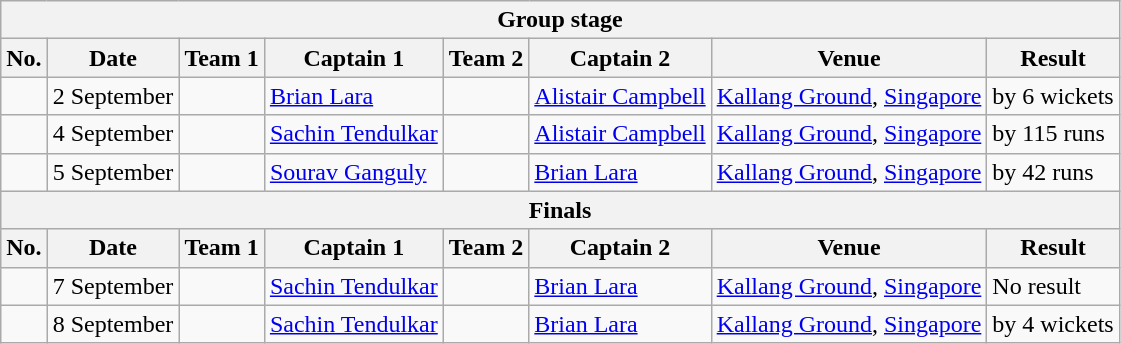<table class="wikitable">
<tr>
<th colspan="9">Group stage</th>
</tr>
<tr>
<th>No.</th>
<th>Date</th>
<th>Team 1</th>
<th>Captain 1</th>
<th>Team 2</th>
<th>Captain 2</th>
<th>Venue</th>
<th>Result</th>
</tr>
<tr>
<td></td>
<td>2 September</td>
<td></td>
<td><a href='#'>Brian Lara</a></td>
<td></td>
<td><a href='#'>Alistair Campbell</a></td>
<td><a href='#'>Kallang Ground</a>, <a href='#'>Singapore</a></td>
<td> by 6 wickets</td>
</tr>
<tr>
<td></td>
<td>4 September</td>
<td></td>
<td><a href='#'>Sachin Tendulkar</a></td>
<td></td>
<td><a href='#'>Alistair Campbell</a></td>
<td><a href='#'>Kallang Ground</a>, <a href='#'>Singapore</a></td>
<td> by 115 runs</td>
</tr>
<tr>
<td></td>
<td>5 September</td>
<td></td>
<td><a href='#'>Sourav Ganguly</a></td>
<td></td>
<td><a href='#'>Brian Lara</a></td>
<td><a href='#'>Kallang Ground</a>, <a href='#'>Singapore</a></td>
<td> by 42 runs</td>
</tr>
<tr>
<th colspan="9">Finals</th>
</tr>
<tr>
<th>No.</th>
<th>Date</th>
<th>Team 1</th>
<th>Captain 1</th>
<th>Team 2</th>
<th>Captain 2</th>
<th>Venue</th>
<th>Result</th>
</tr>
<tr>
<td></td>
<td>7 September</td>
<td></td>
<td><a href='#'>Sachin Tendulkar</a></td>
<td></td>
<td><a href='#'>Brian Lara</a></td>
<td><a href='#'>Kallang Ground</a>, <a href='#'>Singapore</a></td>
<td>No result</td>
</tr>
<tr>
<td></td>
<td>8 September</td>
<td></td>
<td><a href='#'>Sachin Tendulkar</a></td>
<td></td>
<td><a href='#'>Brian Lara</a></td>
<td><a href='#'>Kallang Ground</a>, <a href='#'>Singapore</a></td>
<td> by 4 wickets</td>
</tr>
</table>
